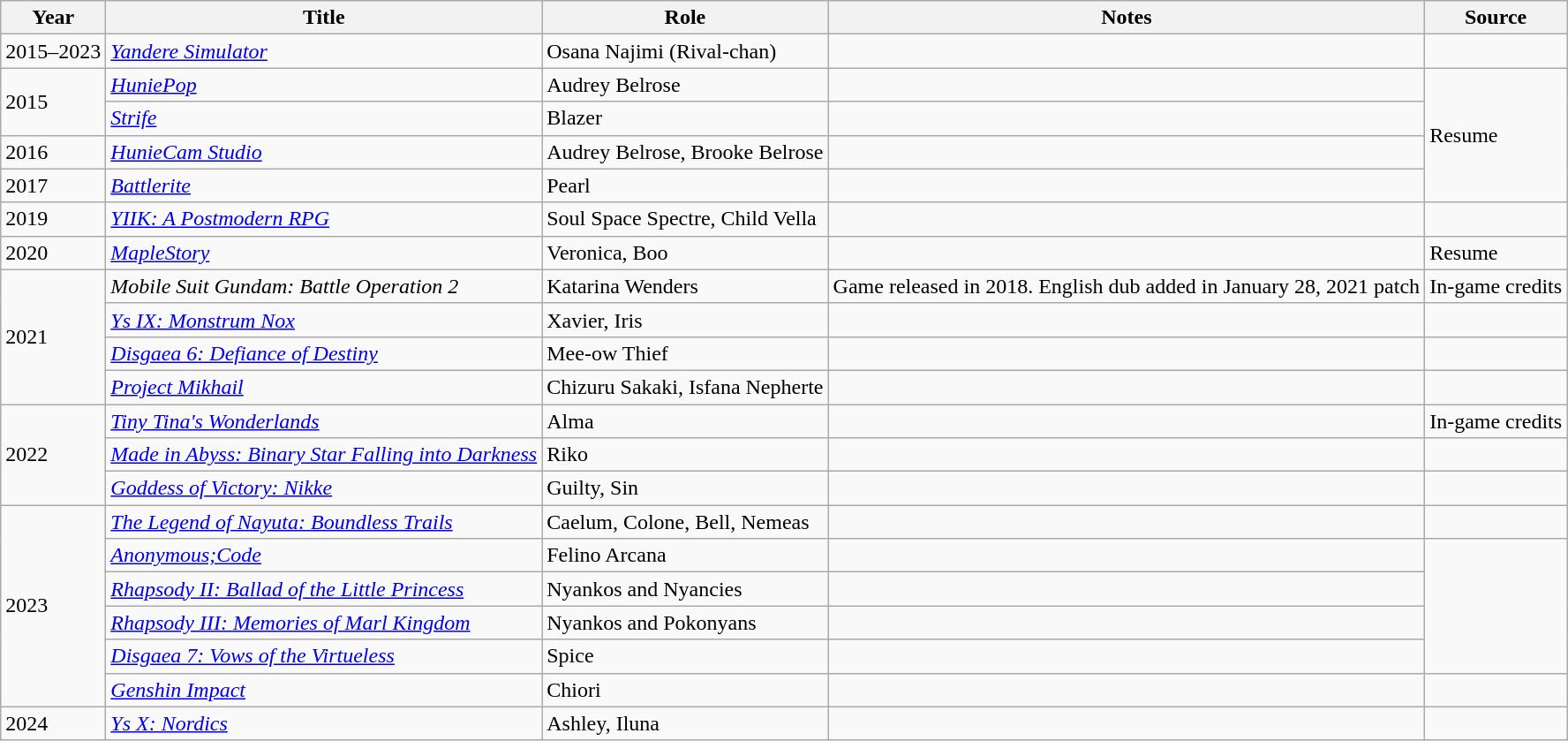<table class="wikitable sortable plainrowheaders">
<tr>
<th>Year</th>
<th>Title</th>
<th>Role</th>
<th class="unsortable">Notes</th>
<th class="unsortable">Source</th>
</tr>
<tr>
<td>2015–2023</td>
<td><em><a href='#'>Yandere Simulator</a></em></td>
<td>Osana Najimi (Rival-chan)</td>
<td></td>
<td></td>
</tr>
<tr>
<td rowspan="2">2015</td>
<td><em><a href='#'>HuniePop</a></em></td>
<td>Audrey Belrose</td>
<td></td>
<td rowspan="4">Resume</td>
</tr>
<tr>
<td><em><a href='#'>Strife</a></em></td>
<td>Blazer</td>
<td></td>
</tr>
<tr>
<td>2016</td>
<td><em><a href='#'>HunieCam Studio</a></em></td>
<td>Audrey Belrose, Brooke Belrose</td>
<td></td>
</tr>
<tr>
<td>2017</td>
<td><em><a href='#'>Battlerite</a></em></td>
<td>Pearl</td>
<td></td>
</tr>
<tr>
<td>2019</td>
<td><em><a href='#'>YIIK: A Postmodern RPG</a></em></td>
<td>Soul Space Spectre, Child Vella</td>
<td></td>
<td></td>
</tr>
<tr>
<td>2020</td>
<td><em><a href='#'>MapleStory</a></em></td>
<td>Veronica, Boo</td>
<td></td>
<td>Resume </td>
</tr>
<tr>
<td rowspan="4">2021</td>
<td><em>Mobile Suit Gundam: Battle Operation 2</em></td>
<td>Katarina Wenders</td>
<td>Game released in 2018. English dub added in January 28, 2021 patch</td>
<td>In-game credits</td>
</tr>
<tr>
<td><em><a href='#'>Ys IX: Monstrum Nox</a></em></td>
<td>Xavier, Iris</td>
<td></td>
<td></td>
</tr>
<tr>
<td><em><a href='#'>Disgaea 6: Defiance of Destiny</a></em></td>
<td>Mee-ow Thief</td>
<td></td>
<td></td>
</tr>
<tr>
<td><em><a href='#'>Project Mikhail</a></em></td>
<td>Chizuru Sakaki, Isfana Nepherte</td>
<td></td>
<td></td>
</tr>
<tr>
<td rowspan="3">2022</td>
<td><em><a href='#'>Tiny Tina's Wonderlands</a></em></td>
<td>Alma</td>
<td></td>
<td>In-game credits</td>
</tr>
<tr>
<td><em><a href='#'>Made in Abyss: Binary Star Falling into Darkness</a></em></td>
<td>Riko</td>
<td></td>
<td></td>
</tr>
<tr>
<td><em><a href='#'>Goddess of Victory: Nikke</a></em></td>
<td>Guilty, Sin</td>
<td></td>
<td></td>
</tr>
<tr>
<td rowspan="6">2023</td>
<td><em><a href='#'>The Legend of Nayuta: Boundless Trails</a></em></td>
<td>Caelum, Colone, Bell, Nemeas</td>
<td></td>
<td></td>
</tr>
<tr>
<td><em><a href='#'>Anonymous;Code</a></em></td>
<td>Felino Arcana</td>
<td></td>
<td rowspan="4"></td>
</tr>
<tr>
<td><em><a href='#'>Rhapsody II: Ballad of the Little Princess</a></em></td>
<td>Nyankos and Nyancies</td>
<td></td>
</tr>
<tr>
<td><em><a href='#'>Rhapsody III: Memories of Marl Kingdom</a></em></td>
<td>Nyankos and Pokonyans</td>
<td></td>
</tr>
<tr>
<td><em><a href='#'>Disgaea 7: Vows of the Virtueless</a></em></td>
<td>Spice</td>
<td></td>
</tr>
<tr>
<td><em><a href='#'>Genshin Impact</a></em></td>
<td>Chiori</td>
<td></td>
<td></td>
</tr>
<tr>
<td>2024</td>
<td><em><a href='#'>Ys X: Nordics</a></em></td>
<td>Ashley, Iluna</td>
<td></td>
<td></td>
</tr>
</table>
